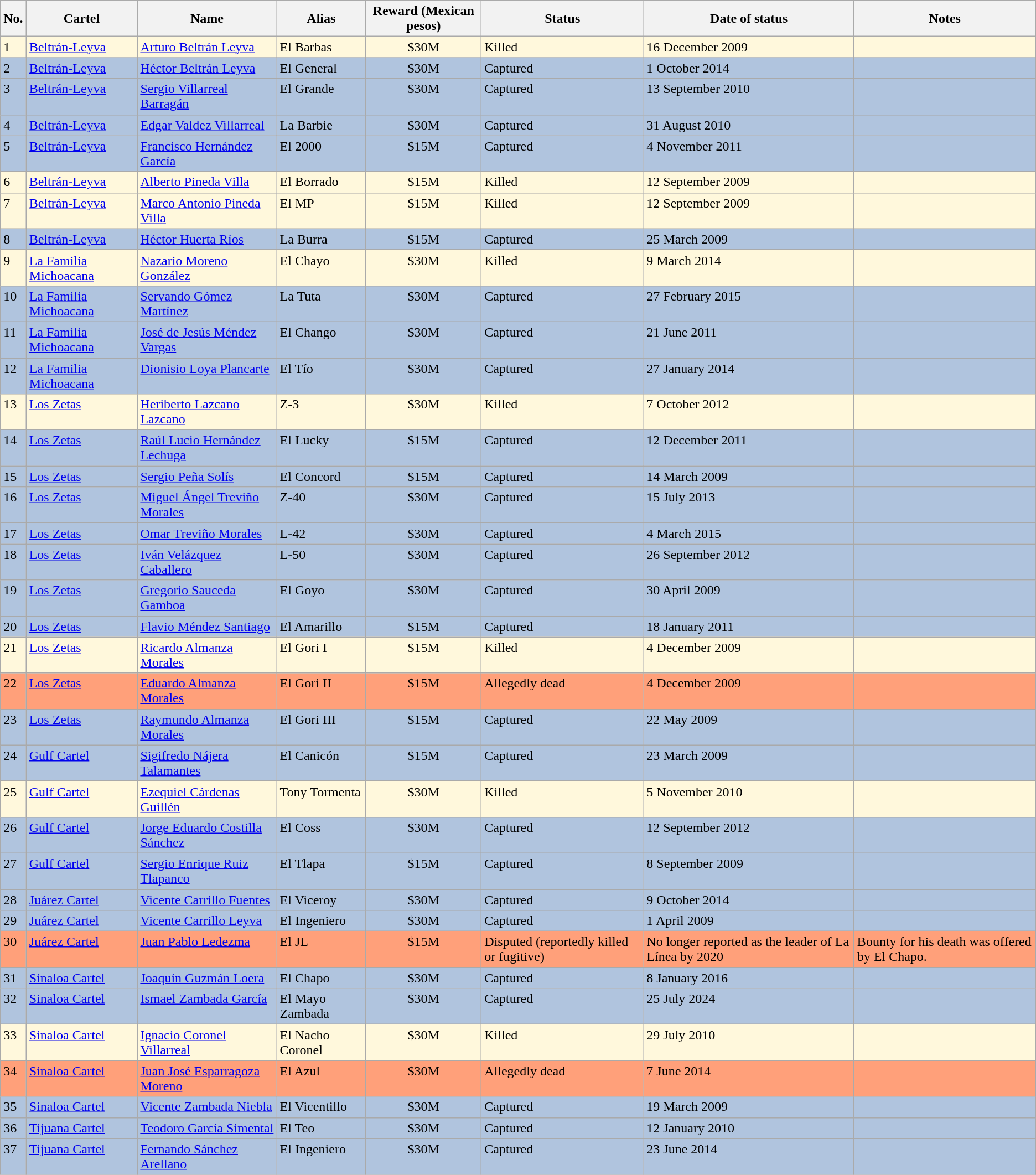<table class="wikitable sortable">
<tr>
<th>No.</th>
<th>Cartel</th>
<th>Name</th>
<th>Alias</th>
<th>Reward (Mexican pesos)</th>
<th>Status</th>
<th>Date of status</th>
<th>Notes</th>
</tr>
<tr valign="top" |-align="left" bgcolor="Cornsilk">
<td>1</td>
<td><a href='#'>Beltrán-Leyva</a></td>
<td align="left"><a href='#'>Arturo Beltrán Leyva</a></td>
<td align="left">El Barbas</td>
<td style="text-align:center;">$30M</td>
<td>Killed</td>
<td align="left">16 December 2009</td>
<td align="left"></td>
</tr>
<tr valign="top" |-align="left" bgcolor="LightSteelBlue">
<td>2</td>
<td><a href='#'>Beltrán-Leyva</a></td>
<td align="left"><a href='#'>Héctor Beltrán Leyva</a></td>
<td align="left">El General</td>
<td style="text-align:center;">$30M</td>
<td style= style="background:LightSteelBlue;">Captured</td>
<td align="left">1 October 2014</td>
<td align="left"></td>
</tr>
<tr valign="top" |-align="left" bgcolor="LightSteelBlue">
<td>3</td>
<td><a href='#'>Beltrán-Leyva</a></td>
<td align="left"><a href='#'>Sergio Villarreal Barragán</a></td>
<td align="left">El Grande</td>
<td style="text-align:center;">$30M</td>
<td style= style="background:LightSteelBlue;">Captured</td>
<td align="left">13 September 2010</td>
<td align="left"></td>
</tr>
<tr valign="top" |-align="left" bgcolor="LightSteelBlue">
<td>4</td>
<td><a href='#'>Beltrán-Leyva</a></td>
<td align="left"><a href='#'>Edgar Valdez Villarreal</a></td>
<td align="left">La Barbie</td>
<td style="text-align:center;">$30M</td>
<td style= style="background:LightSteelBlue;">Captured</td>
<td align="left">31 August 2010</td>
<td align="left"></td>
</tr>
<tr valign="top" |-align="left" bgcolor="LightSteelBlue">
<td>5</td>
<td><a href='#'>Beltrán-Leyva</a></td>
<td align="left"><a href='#'>Francisco Hernández García</a></td>
<td align="left">El 2000</td>
<td style="text-align:center;">$15M</td>
<td style= style="background:LightSteelBlue;">Captured</td>
<td align="left">4 November 2011</td>
<td align="left"></td>
</tr>
<tr valign="top" |-align="left" bgcolor="Cornsilk">
<td>6</td>
<td><a href='#'>Beltrán-Leyva</a></td>
<td align="left"><a href='#'>Alberto Pineda Villa</a></td>
<td align="left">El Borrado</td>
<td style="text-align:center;">$15M</td>
<td style= style="background:Cornsilk;">Killed</td>
<td align="left">12 September 2009</td>
<td align="left"></td>
</tr>
<tr valign="top" |-align="left" bgcolor="Cornsilk">
<td>7</td>
<td><a href='#'>Beltrán-Leyva</a></td>
<td align="left"><a href='#'>Marco Antonio Pineda Villa</a></td>
<td align="left">El MP</td>
<td style="text-align:center;">$15M</td>
<td style= style="background:Cornsilk;">Killed</td>
<td align="left">12 September 2009</td>
<td align="left"></td>
</tr>
<tr valign="top" |-align="left" bgcolor="LightSteelBlue">
<td>8</td>
<td><a href='#'>Beltrán-Leyva</a></td>
<td align="left"><a href='#'>Héctor Huerta Ríos</a></td>
<td align="left">La Burra</td>
<td style="text-align:center;">$15M</td>
<td style= style="background:LightSteelBlue;">Captured</td>
<td align="left">25 March 2009</td>
<td align="left"></td>
</tr>
<tr valign="top" |-align="left" bgcolor="Cornsilk">
<td>9</td>
<td><a href='#'>La Familia Michoacana</a></td>
<td align="left"><a href='#'>Nazario Moreno González</a></td>
<td align="left">El Chayo</td>
<td style="text-align:center;">$30M</td>
<td style= style="background:Cornsilk;">Killed</td>
<td align="left">9 March 2014</td>
<td align="left"></td>
</tr>
<tr valign="top" |-align="left" bgcolor="LightSteelBlue">
<td>10</td>
<td><a href='#'>La Familia Michoacana</a></td>
<td align="left"><a href='#'>Servando Gómez Martínez</a></td>
<td align="left">La Tuta</td>
<td style="text-align:center;">$30M</td>
<td style= style="background:LightSteelBlue;">Captured</td>
<td align="left">27 February 2015</td>
<td align="left"></td>
</tr>
<tr valign="top" |-align="left" bgcolor="LightSteelBlue">
<td>11</td>
<td><a href='#'>La Familia Michoacana</a></td>
<td align="left"><a href='#'>José de Jesús Méndez Vargas</a></td>
<td align="left">El Chango</td>
<td style="text-align:center;">$30M</td>
<td style= style="background:LightSteelBlue;">Captured</td>
<td align="left">21 June 2011</td>
<td align="left"></td>
</tr>
<tr valign="top" |-align="left" bgcolor="LightSteelBlue">
<td>12</td>
<td><a href='#'>La Familia Michoacana</a></td>
<td align="left"><a href='#'>Dionisio Loya Plancarte</a></td>
<td align="left">El Tío</td>
<td style="text-align:center;">$30M</td>
<td style= style="background:LightSteelBlue;">Captured</td>
<td align="left">27 January 2014</td>
<td align="left"></td>
</tr>
<tr valign="top" |-align="left" bgcolor="Cornsilk">
<td>13</td>
<td><a href='#'>Los Zetas</a></td>
<td align="left"><a href='#'>Heriberto Lazcano Lazcano</a></td>
<td align="left">Z-3</td>
<td style="text-align:center;">$30M</td>
<td style= style="background:Cornsilk;">Killed</td>
<td align="left">7 October 2012</td>
<td align="left"></td>
</tr>
<tr valign="top" |-align="left" bgcolor="LightSteelBlue">
<td>14</td>
<td><a href='#'>Los Zetas</a></td>
<td align="left"><a href='#'>Raúl Lucio Hernández Lechuga</a></td>
<td align="left">El Lucky</td>
<td style="text-align:center;">$15M</td>
<td style= style="background:LightSteelBlue;">Captured</td>
<td align="left">12 December 2011</td>
<td align="left"></td>
</tr>
<tr valign="top" |-align="left" bgcolor="LightSteelBlue">
<td>15</td>
<td><a href='#'>Los Zetas</a></td>
<td align="left"><a href='#'>Sergio Peña Solís</a></td>
<td align="left">El Concord</td>
<td style="text-align:center;">$15M</td>
<td style= style="background:LightSteelBlue;">Captured</td>
<td align="left">14 March 2009</td>
<td align="left"></td>
</tr>
<tr valign="top" |-align="left" bgcolor="LightSteelBlue">
<td>16</td>
<td><a href='#'>Los Zetas</a></td>
<td align="left"><a href='#'>Miguel Ángel Treviño Morales</a></td>
<td align="left">Z-40</td>
<td style="text-align:center;">$30M</td>
<td style= style="background:LightSteelBlue;">Captured</td>
<td align="left">15 July 2013</td>
<td align="left"></td>
</tr>
<tr valign="top" |-align="left" bgcolor=LightSteelBlue>
<td>17</td>
<td><a href='#'>Los Zetas</a></td>
<td align="left"><a href='#'>Omar Treviño Morales</a></td>
<td align="left">L-42</td>
<td style="text-align:center;">$30M</td>
<td style= style="background:LightSteelBlue;">Captured</td>
<td align="left">4 March 2015</td>
<td align="left"></td>
</tr>
<tr valign="top" |-align="left" bgcolor="LightSteelBlue">
<td>18</td>
<td><a href='#'>Los Zetas</a></td>
<td align="left"><a href='#'>Iván Velázquez Caballero</a></td>
<td align="left">L-50</td>
<td style="text-align:center;">$30M</td>
<td style= style="background:LightSteelBlue;">Captured</td>
<td align="left">26 September 2012</td>
<td align="left"></td>
</tr>
<tr valign="top" |-align="left" bgcolor="LightSteelBlue">
<td>19</td>
<td><a href='#'>Los Zetas</a></td>
<td align="left"><a href='#'>Gregorio Sauceda Gamboa</a></td>
<td align="left">El Goyo</td>
<td style="text-align:center;">$30M</td>
<td style= style="background:LightSteelBlue;">Captured</td>
<td align="left">30 April 2009</td>
<td align="left"></td>
</tr>
<tr valign="top" |-align="left" bgcolor="LightSteelBlue">
<td>20</td>
<td><a href='#'>Los Zetas</a></td>
<td align="left"><a href='#'>Flavio Méndez Santiago</a></td>
<td align="left">El Amarillo</td>
<td style="text-align:center;">$15M</td>
<td style= style="background:LightSteelBlue;">Captured</td>
<td align="left">18 January 2011</td>
<td align="left"></td>
</tr>
<tr valign="top" |-align="left" bgcolor="Cornsilk">
<td>21</td>
<td><a href='#'>Los Zetas</a></td>
<td align="left"><a href='#'>Ricardo Almanza Morales</a></td>
<td align="left">El Gori I</td>
<td style="text-align:center;">$15M</td>
<td style= style="background:Cornsilk;">Killed</td>
<td align="left">4 December 2009</td>
<td align="left"></td>
</tr>
<tr valign="top" |-align="left" bgcolor="LightSalmon">
<td>22</td>
<td><a href='#'>Los Zetas</a></td>
<td align="left"><a href='#'>Eduardo Almanza Morales</a></td>
<td align="left">El Gori II</td>
<td style="text-align:center;">$15M</td>
<td style= style="background:LightSalmon;">Allegedly dead</td>
<td align="left">4 December 2009</td>
<td align="left"></td>
</tr>
<tr valign="top" |-align="left" bgcolor="LightSteelBlue">
<td>23</td>
<td><a href='#'>Los Zetas</a></td>
<td align="left"><a href='#'>Raymundo Almanza Morales</a></td>
<td align="left">El Gori III</td>
<td style="text-align:center;">$15M</td>
<td style= style="background:LightSteelBlue;">Captured</td>
<td align="left">22 May 2009</td>
<td align="left"></td>
</tr>
<tr valign="top" |-align="left" bgcolor="LightSteelBlue">
<td>24</td>
<td><a href='#'>Gulf Cartel</a></td>
<td align="left"><a href='#'>Sigifredo Nájera Talamantes</a></td>
<td align="left">El Canicón</td>
<td style="text-align:center;">$15M</td>
<td style= style="background:LightSteelBlue;">Captured</td>
<td align="left">23 March 2009</td>
<td align="left"></td>
</tr>
<tr valign="top" |-align="left" bgcolor="Cornsilk">
<td>25</td>
<td><a href='#'>Gulf Cartel</a></td>
<td align="left"><a href='#'>Ezequiel Cárdenas Guillén</a></td>
<td align="left">Tony Tormenta</td>
<td style="text-align:center;">$30M</td>
<td style= style="background:Cornsilk;">Killed</td>
<td align="left">5 November 2010</td>
<td align="left"></td>
</tr>
<tr valign="top" |-align="left" bgcolor="LightSteelBlue">
<td>26</td>
<td><a href='#'>Gulf Cartel</a></td>
<td align="left"><a href='#'>Jorge Eduardo Costilla Sánchez</a></td>
<td align="left">El Coss</td>
<td style="text-align:center;">$30M</td>
<td style= style="background:LightSteelBlue;">Captured</td>
<td align="left">12 September 2012</td>
<td align="left"></td>
</tr>
<tr valign="top" |-align="left" bgcolor="LightSteelBlue">
<td>27</td>
<td><a href='#'>Gulf Cartel</a></td>
<td align="left"><a href='#'>Sergio Enrique Ruiz Tlapanco</a></td>
<td align="left">El Tlapa</td>
<td style="text-align:center;">$15M</td>
<td style= style="background:LightSteelBlue;">Captured</td>
<td align="left">8 September 2009</td>
<td align="left"></td>
</tr>
<tr valign="top" |-align="left" bgcolor="LightSteelBlue">
<td>28</td>
<td><a href='#'>Juárez Cartel</a></td>
<td align="left"><a href='#'>Vicente Carrillo Fuentes</a></td>
<td align="left">El Viceroy</td>
<td style="text-align:center;">$30M</td>
<td style= style="background:LightSteelBlue;">Captured</td>
<td align="left">9 October 2014</td>
<td align="left"></td>
</tr>
<tr valign="top" |-align="left" bgcolor="LightSteelBlue">
<td>29</td>
<td><a href='#'>Juárez Cartel</a></td>
<td align="left"><a href='#'>Vicente Carrillo Leyva</a></td>
<td align="left">El Ingeniero</td>
<td style="text-align:center;">$30M</td>
<td style= style="background:LightSteelBlue;">Captured</td>
<td align="left">1 April 2009</td>
<td align="left"></td>
</tr>
<tr valign="top" |-align="left" bgcolor="LightSalmon">
<td>30</td>
<td><a href='#'>Juárez Cartel</a></td>
<td align="left"><a href='#'>Juan Pablo Ledezma</a></td>
<td align="left">El JL</td>
<td style="text-align:center;">$15M</td>
<td style= style="background:LightSalmon;">Disputed (reportedly killed or fugitive)</td>
<td align="left">No longer reported as the leader of La Línea by 2020</td>
<td align="left">Bounty for his death was offered by El Chapo.</td>
</tr>
<tr valign="top" |-align="left" bgcolor="LightSteelBlue">
<td>31</td>
<td><a href='#'>Sinaloa Cartel</a></td>
<td align="left"><a href='#'>Joaquín Guzmán Loera</a></td>
<td align="left">El Chapo</td>
<td style="text-align:center;">$30M</td>
<td style= style="background:LightSteelBlue;">Captured</td>
<td align="left">8 January 2016</td>
<td align="left"></td>
</tr>
<tr valign="top" |-align="left" bgcolor="LightSteelBlue">
<td>32</td>
<td><a href='#'>Sinaloa Cartel</a></td>
<td align="left"><a href='#'>Ismael Zambada García</a></td>
<td align="left">El Mayo Zambada</td>
<td style="text-align:center;">$30M</td>
<td style= style="background:LightSteelBlue;">Captured</td>
<td align="left">25 July 2024</td>
<td align="left"></td>
</tr>
<tr valign="top" |-align="left" bgcolor="Cornsilk">
<td>33</td>
<td><a href='#'>Sinaloa Cartel</a></td>
<td align="left"><a href='#'>Ignacio Coronel Villarreal</a></td>
<td align="left">El Nacho Coronel</td>
<td style="text-align:center;">$30M</td>
<td style= style="background:Cornsilk;">Killed</td>
<td align="left">29 July 2010</td>
<td align="left"></td>
</tr>
<tr valign="top" |-align="left" bgcolor="LightSalmon">
<td>34</td>
<td><a href='#'>Sinaloa Cartel</a></td>
<td align="left"><a href='#'>Juan José Esparragoza Moreno</a></td>
<td align="left">El Azul</td>
<td style="text-align:center;">$30M</td>
<td style= style="background:LightSalmon;">Allegedly dead</td>
<td align="left">7 June 2014</td>
<td align="left"></td>
</tr>
<tr valign="top" |-align="left" bgcolor="LightSteelBlue">
<td>35</td>
<td><a href='#'>Sinaloa Cartel</a></td>
<td align="left"><a href='#'>Vicente Zambada Niebla</a></td>
<td align="left">El Vicentillo</td>
<td style="text-align:center;">$30M</td>
<td style= style="background:LightSteelBlue;">Captured</td>
<td align="left">19 March 2009</td>
<td align="left"></td>
</tr>
<tr valign="top" |-align="left" bgcolor="LightSteelBlue">
<td>36</td>
<td><a href='#'>Tijuana Cartel</a></td>
<td align="left"><a href='#'>Teodoro García Simental</a></td>
<td align="left">El Teo</td>
<td style="text-align:center;">$30M</td>
<td style= style="background:LightSteelBlue;">Captured</td>
<td align="left">12 January 2010</td>
<td align="left"></td>
</tr>
<tr valign="top" |-align="left" bgcolor="LightSteelBlue">
<td>37</td>
<td><a href='#'>Tijuana Cartel</a></td>
<td align="left"><a href='#'>Fernando Sánchez Arellano</a></td>
<td align="left">El Ingeniero</td>
<td style="text-align:center;">$30M</td>
<td style= style="background:LightSteelBlue;">Captured</td>
<td align="left">23 June 2014</td>
<td></td>
</tr>
</table>
